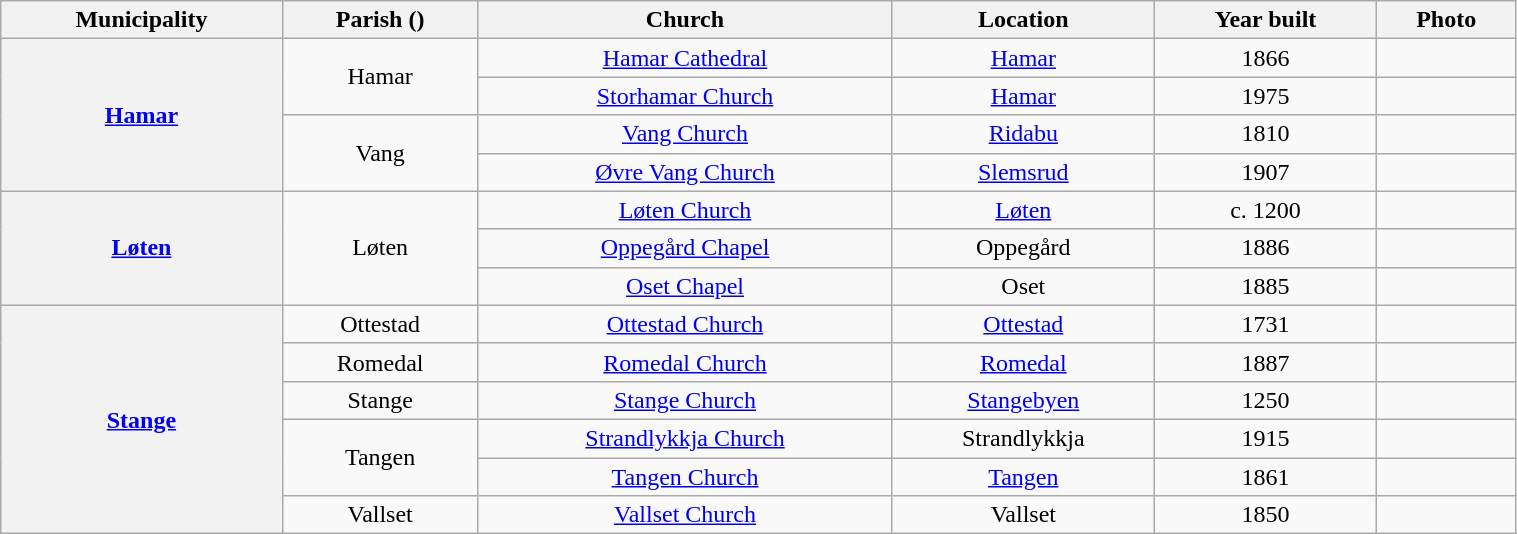<table class="wikitable" style="text-align: center; width: 80%;">
<tr>
<th>Municipality</th>
<th>Parish ()</th>
<th>Church</th>
<th>Location</th>
<th>Year built</th>
<th>Photo</th>
</tr>
<tr>
<th rowspan="4"><a href='#'>Hamar</a></th>
<td rowspan="2">Hamar</td>
<td><a href='#'>Hamar Cathedral</a></td>
<td><a href='#'>Hamar</a></td>
<td>1866</td>
<td></td>
</tr>
<tr>
<td><a href='#'>Storhamar Church</a></td>
<td><a href='#'>Hamar</a></td>
<td>1975</td>
<td></td>
</tr>
<tr>
<td rowspan="2">Vang</td>
<td><a href='#'>Vang Church</a></td>
<td><a href='#'>Ridabu</a></td>
<td>1810</td>
<td></td>
</tr>
<tr>
<td><a href='#'>Øvre Vang Church</a></td>
<td><a href='#'>Slemsrud</a></td>
<td>1907</td>
<td></td>
</tr>
<tr>
<th rowspan="3"><a href='#'>Løten</a></th>
<td rowspan="3">Løten</td>
<td><a href='#'>Løten Church</a></td>
<td><a href='#'>Løten</a></td>
<td>c. 1200</td>
<td></td>
</tr>
<tr>
<td><a href='#'>Oppegård Chapel</a></td>
<td>Oppegård</td>
<td>1886</td>
<td></td>
</tr>
<tr>
<td><a href='#'>Oset Chapel</a></td>
<td>Oset</td>
<td>1885</td>
<td></td>
</tr>
<tr>
<th rowspan="6"><a href='#'>Stange</a></th>
<td rowspan="1">Ottestad</td>
<td><a href='#'>Ottestad Church</a></td>
<td><a href='#'>Ottestad</a></td>
<td>1731</td>
<td></td>
</tr>
<tr>
<td rowspan="1">Romedal</td>
<td><a href='#'>Romedal Church</a></td>
<td><a href='#'>Romedal</a></td>
<td>1887</td>
<td></td>
</tr>
<tr>
<td rowspan="1">Stange</td>
<td><a href='#'>Stange Church</a></td>
<td><a href='#'>Stangebyen</a></td>
<td>1250</td>
<td></td>
</tr>
<tr>
<td rowspan="2">Tangen</td>
<td><a href='#'>Strandlykkja Church</a></td>
<td>Strandlykkja</td>
<td>1915</td>
<td></td>
</tr>
<tr>
<td><a href='#'>Tangen Church</a></td>
<td><a href='#'>Tangen</a></td>
<td>1861</td>
<td></td>
</tr>
<tr>
<td rowspan="1">Vallset</td>
<td><a href='#'>Vallset Church</a></td>
<td>Vallset</td>
<td>1850</td>
<td></td>
</tr>
</table>
